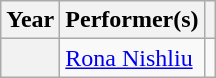<table class="wikitable plainrowheaders">
<tr>
<th scope="col">Year</th>
<th scope="col">Performer(s)</th>
<th scope="col"></th>
</tr>
<tr>
<th scope="row"></th>
<td><a href='#'>Rona Nishliu</a></td>
<td style="text-align: center;"></td>
</tr>
</table>
